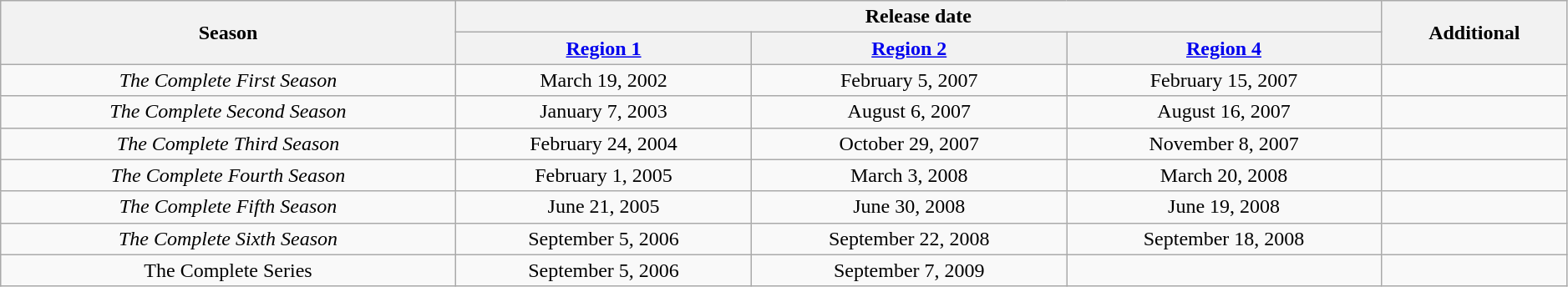<table class="wikitable"  style="width:99%; text-align:center;">
<tr>
<th rowspan="2">Season</th>
<th colspan="3">Release date</th>
<th rowspan="2">Additional</th>
</tr>
<tr>
<th><a href='#'>Region 1</a></th>
<th><a href='#'>Region 2</a></th>
<th><a href='#'>Region 4</a></th>
</tr>
<tr>
<td><em>The Complete First Season</em></td>
<td>March 19, 2002</td>
<td>February 5, 2007</td>
<td>February 15, 2007</td>
<td></td>
</tr>
<tr>
<td><em>The Complete Second Season</em></td>
<td>January 7, 2003</td>
<td>August 6, 2007</td>
<td>August 16, 2007</td>
<td></td>
</tr>
<tr>
<td><em>The Complete Third Season</em></td>
<td>February 24, 2004</td>
<td>October 29, 2007</td>
<td>November 8, 2007</td>
<td></td>
</tr>
<tr>
<td><em>The Complete Fourth Season</em></td>
<td>February 1, 2005</td>
<td>March 3, 2008</td>
<td>March 20, 2008</td>
<td></td>
</tr>
<tr>
<td><em>The Complete Fifth Season</em></td>
<td>June 21, 2005</td>
<td>June 30, 2008</td>
<td>June 19, 2008</td>
<td></td>
</tr>
<tr>
<td><em>The Complete Sixth Season</em></td>
<td>September 5, 2006</td>
<td>September 22, 2008</td>
<td>September 18, 2008</td>
<td></td>
</tr>
<tr>
<td>The Complete Series </td>
<td>September 5, 2006</td>
<td>September 7, 2009</td>
<td></td>
<td></td>
</tr>
</table>
